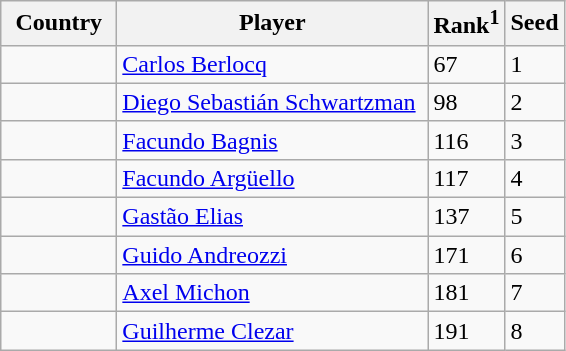<table class="sortable wikitable">
<tr>
<th width="70">Country</th>
<th width="200">Player</th>
<th>Rank<sup>1</sup></th>
<th>Seed</th>
</tr>
<tr>
<td></td>
<td><a href='#'>Carlos Berlocq</a></td>
<td>67</td>
<td>1</td>
</tr>
<tr>
<td></td>
<td><a href='#'>Diego Sebastián Schwartzman</a></td>
<td>98</td>
<td>2</td>
</tr>
<tr>
<td></td>
<td><a href='#'>Facundo Bagnis</a></td>
<td>116</td>
<td>3</td>
</tr>
<tr>
<td></td>
<td><a href='#'>Facundo Argüello</a></td>
<td>117</td>
<td>4</td>
</tr>
<tr>
<td></td>
<td><a href='#'>Gastão Elias</a></td>
<td>137</td>
<td>5</td>
</tr>
<tr>
<td></td>
<td><a href='#'>Guido Andreozzi</a></td>
<td>171</td>
<td>6</td>
</tr>
<tr>
<td></td>
<td><a href='#'>Axel Michon</a></td>
<td>181</td>
<td>7</td>
</tr>
<tr>
<td></td>
<td><a href='#'>Guilherme Clezar</a></td>
<td>191</td>
<td>8</td>
</tr>
</table>
